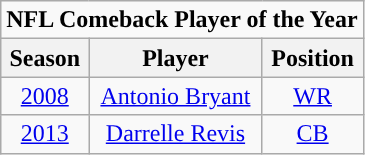<table class="wikitable" style="text-align:center">
<tr>
<td colspan="3"><strong>NFL Comeback Player of the Year</strong></td>
</tr>
<tr>
<th>Season</th>
<th>Player</th>
<th>Position</th>
</tr>
<tr>
<td><a href='#'>2008</a></td>
<td><a href='#'>Antonio Bryant</a></td>
<td><a href='#'>WR</a></td>
</tr>
<tr>
<td><a href='#'>2013</a></td>
<td><a href='#'>Darrelle Revis</a></td>
<td><a href='#'>CB</a></td>
</tr>
</table>
